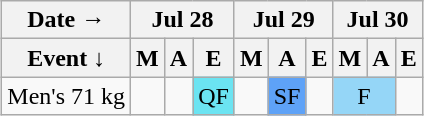<table class="wikitable" style="margin:0.5em auto;">
<tr>
<th>Date →</th>
<th colspan="3">Jul 28</th>
<th colspan="3">Jul 29</th>
<th colspan="3">Jul 30</th>
</tr>
<tr>
<th>Event  ↓</th>
<th>M</th>
<th>A</th>
<th>E</th>
<th>M</th>
<th>A</th>
<th>E</th>
<th>M</th>
<th>A</th>
<th>E</th>
</tr>
<tr>
<td class="event">Men's 71 kg</td>
<td></td>
<td></td>
<td bgcolor="#6be4f2" align=center>QF</td>
<td></td>
<td bgcolor="#5ea2f7" align=center>SF</td>
<td></td>
<td colspan="2" bgcolor="#95d6f7" align=center>F</td>
<td></td>
</tr>
</table>
